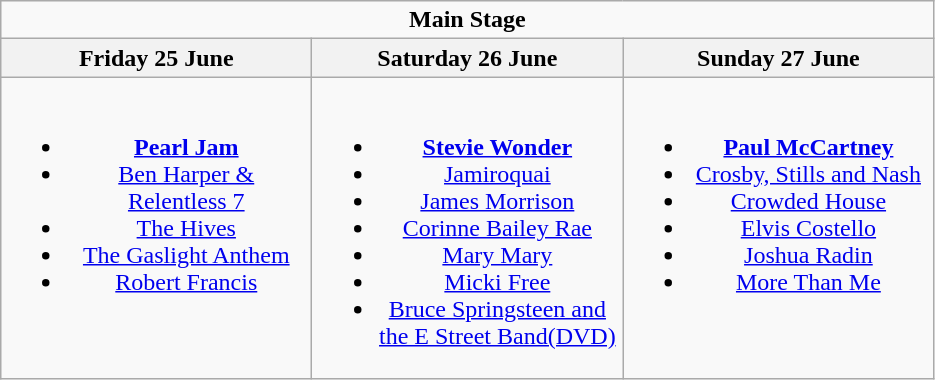<table class="wikitable">
<tr>
<td colspan="3" style="text-align:center;"><strong>Main Stage</strong></td>
</tr>
<tr>
<th>Friday 25 June</th>
<th>Saturday 26 June</th>
<th>Sunday 27 June</th>
</tr>
<tr>
<td style="text-align:center; vertical-align:top; width:200px;"><br><ul><li><strong><a href='#'>Pearl Jam</a></strong></li><li><a href='#'>Ben Harper & Relentless 7</a></li><li><a href='#'>The Hives</a></li><li><a href='#'>The Gaslight Anthem</a></li><li><a href='#'>Robert Francis</a></li></ul></td>
<td style="text-align:center; vertical-align:top; width:200px;"><br><ul><li><strong><a href='#'>Stevie Wonder</a></strong></li><li><a href='#'>Jamiroquai</a></li><li><a href='#'>James Morrison</a></li><li><a href='#'>Corinne Bailey Rae</a></li><li><a href='#'>Mary Mary</a></li><li><a href='#'>Micki Free</a></li><li><a href='#'>Bruce Springsteen and the E Street Band(DVD)</a></li></ul></td>
<td style="text-align:center; vertical-align:top; width:200px;"><br><ul><li><strong><a href='#'>Paul McCartney</a></strong></li><li><a href='#'>Crosby, Stills and Nash</a></li><li><a href='#'>Crowded House</a></li><li><a href='#'>Elvis Costello</a></li><li><a href='#'>Joshua Radin</a></li><li><a href='#'>More Than Me</a></li></ul></td>
</tr>
</table>
